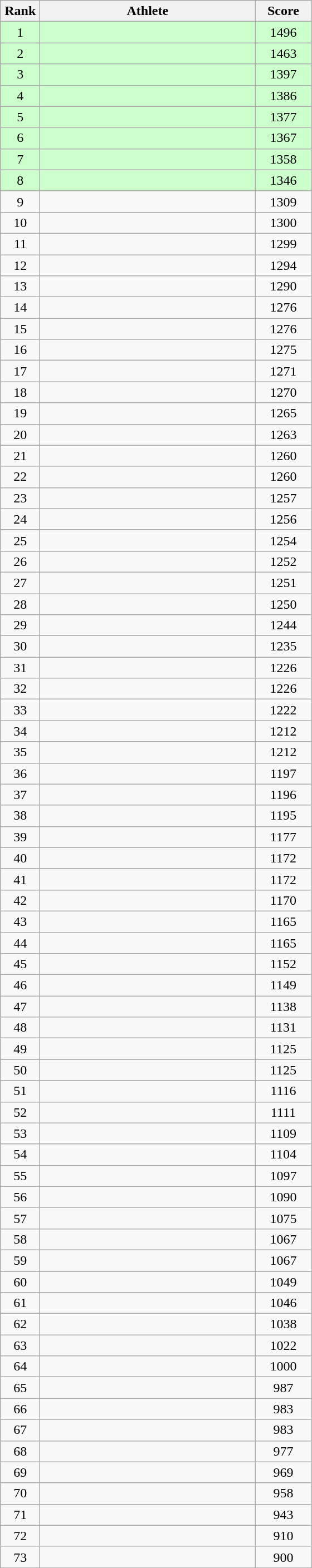<table class=wikitable style="text-align:center">
<tr>
<th width=40>Rank</th>
<th width=250>Athlete</th>
<th width=60>Score</th>
</tr>
<tr bgcolor="ccffcc">
<td>1</td>
<td align=left></td>
<td>1496</td>
</tr>
<tr bgcolor="ccffcc">
<td>2</td>
<td align=left></td>
<td>1463</td>
</tr>
<tr bgcolor="ccffcc">
<td>3</td>
<td align=left></td>
<td>1397</td>
</tr>
<tr bgcolor="ccffcc">
<td>4</td>
<td align=left></td>
<td>1386</td>
</tr>
<tr bgcolor="ccffcc">
<td>5</td>
<td align=left></td>
<td>1377</td>
</tr>
<tr bgcolor="ccffcc">
<td>6</td>
<td align=left></td>
<td>1367</td>
</tr>
<tr bgcolor="ccffcc">
<td>7</td>
<td align=left></td>
<td>1358</td>
</tr>
<tr bgcolor="ccffcc">
<td>8</td>
<td align=left></td>
<td>1346</td>
</tr>
<tr>
<td>9</td>
<td align=left></td>
<td>1309</td>
</tr>
<tr>
<td>10</td>
<td align=left></td>
<td>1300</td>
</tr>
<tr>
<td>11</td>
<td align=left></td>
<td>1299</td>
</tr>
<tr>
<td>12</td>
<td align=left></td>
<td>1294</td>
</tr>
<tr>
<td>13</td>
<td align=left></td>
<td>1290</td>
</tr>
<tr>
<td>14</td>
<td align=left></td>
<td>1276</td>
</tr>
<tr>
<td>15</td>
<td align=left></td>
<td>1276</td>
</tr>
<tr>
<td>16</td>
<td align=left></td>
<td>1275</td>
</tr>
<tr>
<td>17</td>
<td align=left></td>
<td>1271</td>
</tr>
<tr>
<td>18</td>
<td align=left></td>
<td>1270</td>
</tr>
<tr>
<td>19</td>
<td align=left></td>
<td>1265</td>
</tr>
<tr>
<td>20</td>
<td align=left></td>
<td>1263</td>
</tr>
<tr>
<td>21</td>
<td align=left></td>
<td>1260</td>
</tr>
<tr>
<td>22</td>
<td align=left></td>
<td>1260</td>
</tr>
<tr>
<td>23</td>
<td align=left></td>
<td>1257</td>
</tr>
<tr>
<td>24</td>
<td align=left></td>
<td>1256</td>
</tr>
<tr>
<td>25</td>
<td align=left></td>
<td>1254</td>
</tr>
<tr>
<td>26</td>
<td align=left></td>
<td>1252</td>
</tr>
<tr>
<td>27</td>
<td align=left></td>
<td>1251</td>
</tr>
<tr>
<td>28</td>
<td align=left></td>
<td>1250</td>
</tr>
<tr>
<td>29</td>
<td align=left></td>
<td>1244</td>
</tr>
<tr>
<td>30</td>
<td align=left></td>
<td>1235</td>
</tr>
<tr>
<td>31</td>
<td align=left></td>
<td>1226</td>
</tr>
<tr>
<td>32</td>
<td align=left></td>
<td>1226</td>
</tr>
<tr>
<td>33</td>
<td align=left></td>
<td>1222</td>
</tr>
<tr>
<td>34</td>
<td align=left></td>
<td>1212</td>
</tr>
<tr>
<td>35</td>
<td align=left></td>
<td>1212</td>
</tr>
<tr>
<td>36</td>
<td align=left></td>
<td>1197</td>
</tr>
<tr>
<td>37</td>
<td align=left></td>
<td>1196</td>
</tr>
<tr>
<td>38</td>
<td align=left></td>
<td>1195</td>
</tr>
<tr>
<td>39</td>
<td align=left></td>
<td>1177</td>
</tr>
<tr>
<td>40</td>
<td align=left></td>
<td>1172</td>
</tr>
<tr>
<td>41</td>
<td align=left></td>
<td>1172</td>
</tr>
<tr>
<td>42</td>
<td align=left></td>
<td>1170</td>
</tr>
<tr>
<td>43</td>
<td align=left></td>
<td>1165</td>
</tr>
<tr>
<td>44</td>
<td align=left></td>
<td>1165</td>
</tr>
<tr>
<td>45</td>
<td align=left></td>
<td>1152</td>
</tr>
<tr>
<td>46</td>
<td align=left></td>
<td>1149</td>
</tr>
<tr>
<td>47</td>
<td align=left></td>
<td>1138</td>
</tr>
<tr>
<td>48</td>
<td align=left></td>
<td>1131</td>
</tr>
<tr>
<td>49</td>
<td align=left></td>
<td>1125</td>
</tr>
<tr>
<td>50</td>
<td align=left></td>
<td>1125</td>
</tr>
<tr>
<td>51</td>
<td align=left></td>
<td>1116</td>
</tr>
<tr>
<td>52</td>
<td align=left></td>
<td>1111</td>
</tr>
<tr>
<td>53</td>
<td align=left></td>
<td>1109</td>
</tr>
<tr>
<td>54</td>
<td align=left></td>
<td>1104</td>
</tr>
<tr>
<td>55</td>
<td align=left></td>
<td>1097</td>
</tr>
<tr>
<td>56</td>
<td align=left></td>
<td>1090</td>
</tr>
<tr>
<td>57</td>
<td align=left></td>
<td>1075</td>
</tr>
<tr>
<td>58</td>
<td align=left></td>
<td>1067</td>
</tr>
<tr>
<td>59</td>
<td align=left></td>
<td>1067</td>
</tr>
<tr>
<td>60</td>
<td align=left></td>
<td>1049</td>
</tr>
<tr>
<td>61</td>
<td align=left></td>
<td>1046</td>
</tr>
<tr>
<td>62</td>
<td align=left></td>
<td>1038</td>
</tr>
<tr>
<td>63</td>
<td align=left></td>
<td>1022</td>
</tr>
<tr>
<td>64</td>
<td align=left></td>
<td>1000</td>
</tr>
<tr>
<td>65</td>
<td align=left></td>
<td>987</td>
</tr>
<tr>
<td>66</td>
<td align=left></td>
<td>983</td>
</tr>
<tr>
<td>67</td>
<td align=left></td>
<td>983</td>
</tr>
<tr>
<td>68</td>
<td align=left></td>
<td>977</td>
</tr>
<tr>
<td>69</td>
<td align=left></td>
<td>969</td>
</tr>
<tr>
<td>70</td>
<td align=left></td>
<td>958</td>
</tr>
<tr>
<td>71</td>
<td align=left></td>
<td>943</td>
</tr>
<tr>
<td>72</td>
<td align=left></td>
<td>910</td>
</tr>
<tr>
<td>73</td>
<td align=left></td>
<td>900</td>
</tr>
</table>
